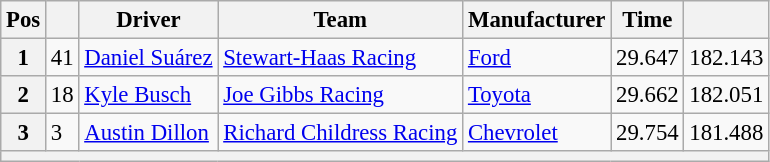<table class="wikitable" style="font-size:95%">
<tr>
<th>Pos</th>
<th></th>
<th>Driver</th>
<th>Team</th>
<th>Manufacturer</th>
<th>Time</th>
<th></th>
</tr>
<tr>
<th>1</th>
<td>41</td>
<td><a href='#'>Daniel Suárez</a></td>
<td><a href='#'>Stewart-Haas Racing</a></td>
<td><a href='#'>Ford</a></td>
<td>29.647</td>
<td>182.143</td>
</tr>
<tr>
<th>2</th>
<td>18</td>
<td><a href='#'>Kyle Busch</a></td>
<td><a href='#'>Joe Gibbs Racing</a></td>
<td><a href='#'>Toyota</a></td>
<td>29.662</td>
<td>182.051</td>
</tr>
<tr>
<th>3</th>
<td>3</td>
<td><a href='#'>Austin Dillon</a></td>
<td><a href='#'>Richard Childress Racing</a></td>
<td><a href='#'>Chevrolet</a></td>
<td>29.754</td>
<td>181.488</td>
</tr>
<tr>
<th colspan="7"></th>
</tr>
</table>
